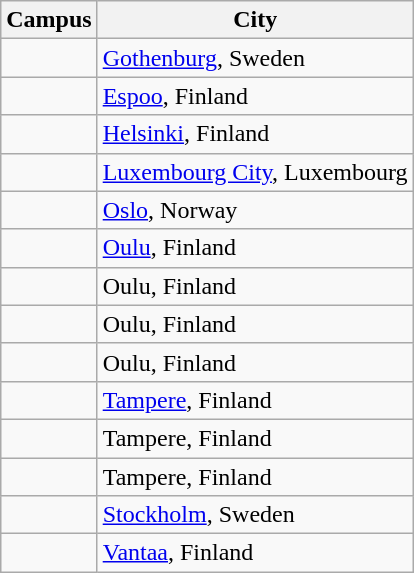<table class="wikitable">
<tr>
<th>Campus</th>
<th>City</th>
</tr>
<tr>
<td></td>
<td><a href='#'>Gothenburg</a>, Sweden</td>
</tr>
<tr>
<td></td>
<td><a href='#'>Espoo</a>, Finland</td>
</tr>
<tr>
<td></td>
<td><a href='#'>Helsinki</a>, Finland</td>
</tr>
<tr>
<td></td>
<td><a href='#'>Luxembourg City</a>, Luxembourg</td>
</tr>
<tr>
<td></td>
<td><a href='#'>Oslo</a>, Norway</td>
</tr>
<tr>
<td></td>
<td><a href='#'>Oulu</a>, Finland</td>
</tr>
<tr>
<td></td>
<td>Oulu, Finland</td>
</tr>
<tr>
<td></td>
<td>Oulu, Finland</td>
</tr>
<tr>
<td></td>
<td>Oulu, Finland</td>
</tr>
<tr>
<td></td>
<td><a href='#'>Tampere</a>, Finland</td>
</tr>
<tr>
<td></td>
<td>Tampere, Finland</td>
</tr>
<tr>
<td></td>
<td>Tampere, Finland</td>
</tr>
<tr>
<td></td>
<td><a href='#'>Stockholm</a>, Sweden</td>
</tr>
<tr>
<td></td>
<td><a href='#'>Vantaa</a>, Finland</td>
</tr>
</table>
